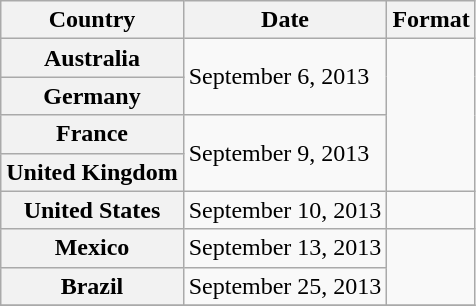<table class="wikitable sortable plainrowheaders">
<tr>
<th>Country</th>
<th>Date</th>
<th>Format</th>
</tr>
<tr>
<th scope="row">Australia</th>
<td rowspan="2">September 6, 2013</td>
<td rowspan="4"></td>
</tr>
<tr>
<th scope="row">Germany</th>
</tr>
<tr>
<th scope="row">France</th>
<td rowspan="2">September 9, 2013</td>
</tr>
<tr>
<th scope="row">United Kingdom</th>
</tr>
<tr>
<th scope="row">United States</th>
<td>September 10, 2013</td>
<td></td>
</tr>
<tr>
<th scope="row">Mexico</th>
<td>September 13, 2013</td>
<td rowspan="2"></td>
</tr>
<tr>
<th scope="row">Brazil</th>
<td>September 25, 2013</td>
</tr>
<tr>
</tr>
</table>
